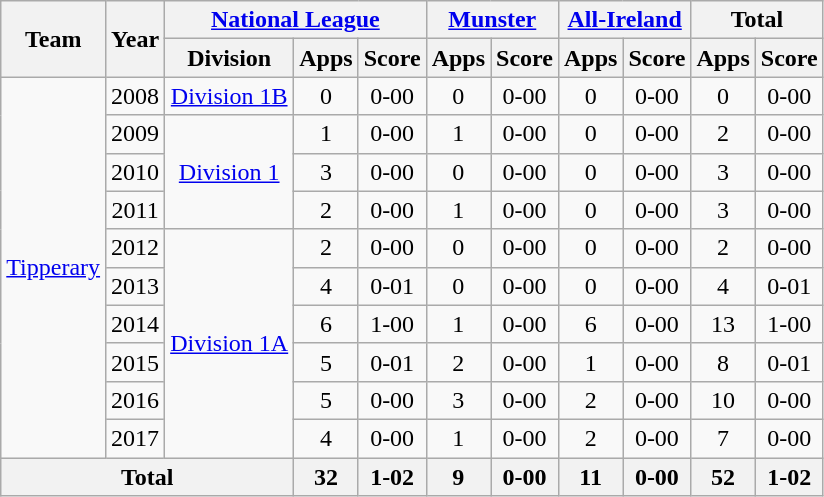<table class="wikitable" style="text-align:center">
<tr>
<th rowspan="2">Team</th>
<th rowspan="2">Year</th>
<th colspan="3"><a href='#'>National League</a></th>
<th colspan="2"><a href='#'>Munster</a></th>
<th colspan="2"><a href='#'>All-Ireland</a></th>
<th colspan="2">Total</th>
</tr>
<tr>
<th>Division</th>
<th>Apps</th>
<th>Score</th>
<th>Apps</th>
<th>Score</th>
<th>Apps</th>
<th>Score</th>
<th>Apps</th>
<th>Score</th>
</tr>
<tr>
<td rowspan="10"><a href='#'>Tipperary</a></td>
<td>2008</td>
<td rowspan="1"><a href='#'>Division 1B</a></td>
<td>0</td>
<td>0-00</td>
<td>0</td>
<td>0-00</td>
<td>0</td>
<td>0-00</td>
<td>0</td>
<td>0-00</td>
</tr>
<tr>
<td>2009</td>
<td rowspan="3"><a href='#'>Division 1</a></td>
<td>1</td>
<td>0-00</td>
<td>1</td>
<td>0-00</td>
<td>0</td>
<td>0-00</td>
<td>2</td>
<td>0-00</td>
</tr>
<tr>
<td>2010</td>
<td>3</td>
<td>0-00</td>
<td>0</td>
<td>0-00</td>
<td>0</td>
<td>0-00</td>
<td>3</td>
<td>0-00</td>
</tr>
<tr>
<td>2011</td>
<td>2</td>
<td>0-00</td>
<td>1</td>
<td>0-00</td>
<td>0</td>
<td>0-00</td>
<td>3</td>
<td>0-00</td>
</tr>
<tr>
<td>2012</td>
<td rowspan="6"><a href='#'>Division 1A</a></td>
<td>2</td>
<td>0-00</td>
<td>0</td>
<td>0-00</td>
<td>0</td>
<td>0-00</td>
<td>2</td>
<td>0-00</td>
</tr>
<tr>
<td>2013</td>
<td>4</td>
<td>0-01</td>
<td>0</td>
<td>0-00</td>
<td>0</td>
<td>0-00</td>
<td>4</td>
<td>0-01</td>
</tr>
<tr>
<td>2014</td>
<td>6</td>
<td>1-00</td>
<td>1</td>
<td>0-00</td>
<td>6</td>
<td>0-00</td>
<td>13</td>
<td>1-00</td>
</tr>
<tr>
<td>2015</td>
<td>5</td>
<td>0-01</td>
<td>2</td>
<td>0-00</td>
<td>1</td>
<td>0-00</td>
<td>8</td>
<td>0-01</td>
</tr>
<tr>
<td>2016</td>
<td>5</td>
<td>0-00</td>
<td>3</td>
<td>0-00</td>
<td>2</td>
<td>0-00</td>
<td>10</td>
<td>0-00</td>
</tr>
<tr>
<td>2017</td>
<td>4</td>
<td>0-00</td>
<td>1</td>
<td>0-00</td>
<td>2</td>
<td>0-00</td>
<td>7</td>
<td>0-00</td>
</tr>
<tr>
<th colspan="3">Total</th>
<th>32</th>
<th>1-02</th>
<th>9</th>
<th>0-00</th>
<th>11</th>
<th>0-00</th>
<th>52</th>
<th>1-02</th>
</tr>
</table>
